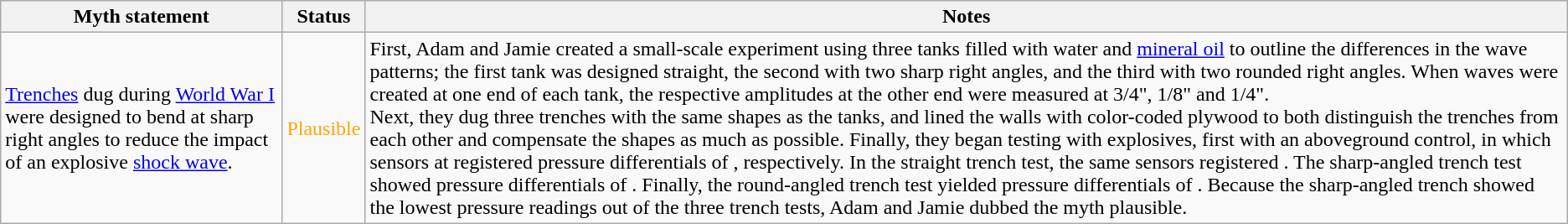<table class="wikitable plainrowheaders">
<tr>
<th>Myth statement</th>
<th>Status</th>
<th>Notes</th>
</tr>
<tr>
<td><a href='#'>Trenches</a> dug during <a href='#'>World War I</a> were designed to bend at sharp right angles to reduce the impact of an explosive <a href='#'>shock wave</a>.</td>
<td style="color:orange">Plausible</td>
<td>First, Adam and Jamie created a small-scale experiment using three tanks filled with water and <a href='#'>mineral oil</a> to outline the differences in the wave patterns; the first tank was designed straight, the second with two sharp right angles, and the third with two rounded right angles. When waves were created at one end of each tank, the respective amplitudes at the other end were measured at 3/4", 1/8" and 1/4".<br>Next, they dug three trenches with the same shapes as the tanks, and lined the walls with color-coded plywood to both distinguish the trenches from each other and compensate the shapes as much as possible. Finally, they began testing with explosives, first with an aboveground control, in which sensors at  registered pressure differentials of , respectively. In the straight trench test, the same sensors registered . The sharp-angled trench test showed pressure differentials of . Finally, the round-angled trench test yielded pressure differentials of . Because the sharp-angled trench showed the lowest pressure readings out of the three trench tests, Adam and Jamie dubbed the myth plausible.</td>
</tr>
</table>
